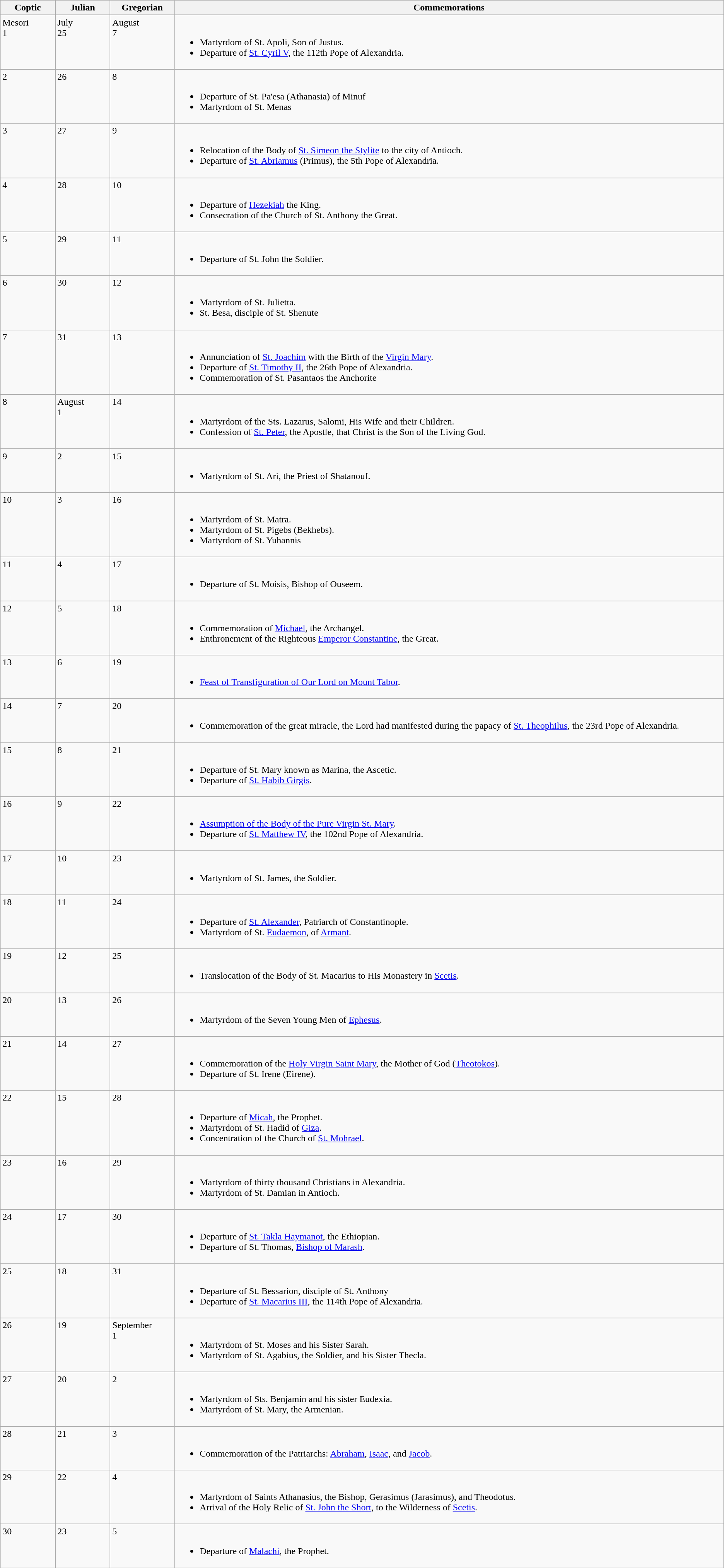<table class="wikitable">
<tr>
<th style="width:5%;">Coptic</th>
<th style="width:5%;">Julian</th>
<th style="width:5%;">Gregorian</th>
<th style="width:50%;">Commemorations</th>
</tr>
<tr valign="top">
<td>Mesori<br>1</td>
<td>July<br>25</td>
<td>August<br>7</td>
<td><br><ul><li>Martyrdom of St. Apoli, Son of Justus.</li><li>Departure of <a href='#'>St. Cyril V</a>, the 112th Pope of Alexandria.</li></ul></td>
</tr>
<tr valign="top">
<td>2</td>
<td>26</td>
<td>8</td>
<td><br><ul><li>Departure of St. Pa'esa (Athanasia) of Minuf</li><li>Martyrdom of St. Menas</li></ul></td>
</tr>
<tr valign="top">
<td>3</td>
<td>27</td>
<td>9</td>
<td><br><ul><li>Relocation of the Body of <a href='#'>St. Simeon the Stylite</a> to the city of Antioch.</li><li>Departure of <a href='#'>St. Abriamus</a> (Primus), the 5th Pope of Alexandria.</li></ul></td>
</tr>
<tr valign="top">
<td>4</td>
<td>28</td>
<td>10</td>
<td><br><ul><li>Departure of <a href='#'>Hezekiah</a> the King.</li><li>Consecration of the Church of St. Anthony the Great.</li></ul></td>
</tr>
<tr valign="top">
<td>5</td>
<td>29</td>
<td>11</td>
<td><br><ul><li>Departure of St. John the Soldier.</li></ul></td>
</tr>
<tr valign="top">
<td>6</td>
<td>30</td>
<td>12</td>
<td><br><ul><li>Martyrdom of St. Julietta.</li><li>St. Besa, disciple of St. Shenute</li></ul></td>
</tr>
<tr valign="top">
<td>7</td>
<td>31</td>
<td>13</td>
<td><br><ul><li>Annunciation of <a href='#'>St. Joachim</a> with the Birth of the <a href='#'>Virgin Mary</a>.</li><li>Departure of <a href='#'>St. Timothy II</a>, the 26th Pope of Alexandria.</li><li>Commemoration of St. Pasantaos the Anchorite</li></ul></td>
</tr>
<tr valign="top">
<td>8</td>
<td>August<br>1</td>
<td>14</td>
<td><br><ul><li>Martyrdom of the Sts. Lazarus, Salomi, His Wife and their Children.</li><li>Confession of <a href='#'>St. Peter</a>, the Apostle, that Christ is the Son of the Living God.</li></ul></td>
</tr>
<tr valign="top">
<td>9</td>
<td>2</td>
<td>15</td>
<td><br><ul><li>Martyrdom of St. Ari, the Priest of Shatanouf.</li></ul></td>
</tr>
<tr valign="top">
<td>10</td>
<td>3</td>
<td>16</td>
<td><br><ul><li>Martyrdom of St. Matra.</li><li>Martyrdom of St. Pigebs (Bekhebs).</li><li>Martyrdom of St. Yuhannis</li></ul></td>
</tr>
<tr valign="top">
<td>11</td>
<td>4</td>
<td>17</td>
<td><br><ul><li>Departure of St. Moisis, Bishop of Ouseem.</li></ul></td>
</tr>
<tr valign="top">
<td>12</td>
<td>5</td>
<td>18</td>
<td><br><ul><li>Commemoration of <a href='#'>Michael</a>, the Archangel.</li><li>Enthronement of the Righteous <a href='#'>Emperor Constantine</a>, the Great.</li></ul></td>
</tr>
<tr valign="top">
<td>13</td>
<td>6</td>
<td>19</td>
<td><br><ul><li><a href='#'>Feast of Transfiguration of Our Lord on Mount Tabor</a>.</li></ul></td>
</tr>
<tr valign="top">
<td>14</td>
<td>7</td>
<td>20</td>
<td><br><ul><li>Commemoration of the great miracle, the Lord had manifested during the papacy of <a href='#'>St. Theophilus</a>, the 23rd Pope of Alexandria.</li></ul></td>
</tr>
<tr valign="top">
<td>15</td>
<td>8</td>
<td>21</td>
<td><br><ul><li>Departure of St. Mary known as Marina, the Ascetic.</li><li>Departure of <a href='#'>St. Habib Girgis</a>.</li></ul></td>
</tr>
<tr valign="top">
<td>16</td>
<td>9</td>
<td>22</td>
<td><br><ul><li><a href='#'>Assumption of the Body of the Pure Virgin St. Mary</a>.</li><li>Departure of <a href='#'>St. Matthew IV</a>, the 102nd Pope of Alexandria.</li></ul></td>
</tr>
<tr valign="top">
<td>17</td>
<td>10</td>
<td>23</td>
<td><br><ul><li>Martyrdom of St. James, the Soldier.</li></ul></td>
</tr>
<tr valign="top">
<td>18</td>
<td>11</td>
<td>24</td>
<td><br><ul><li>Departure of <a href='#'>St. Alexander</a>, Patriarch of Constantinople.</li><li>Martyrdom of St. <a href='#'>Eudaemon</a>, of <a href='#'>Armant</a>.</li></ul></td>
</tr>
<tr valign="top">
<td>19</td>
<td>12</td>
<td>25</td>
<td><br><ul><li>Translocation of the Body of St. Macarius to His Monastery in <a href='#'>Scetis</a>.</li></ul></td>
</tr>
<tr valign="top">
<td>20</td>
<td>13</td>
<td>26</td>
<td><br><ul><li>Martyrdom of the Seven Young Men of <a href='#'>Ephesus</a>.</li></ul></td>
</tr>
<tr valign="top">
<td>21</td>
<td>14</td>
<td>27</td>
<td><br><ul><li>Commemoration of the <a href='#'>Holy Virgin Saint Mary</a>, the Mother of God (<a href='#'>Theotokos</a>).</li><li>Departure of St. Irene (Eirene).</li></ul></td>
</tr>
<tr valign="top">
<td>22</td>
<td>15</td>
<td>28</td>
<td><br><ul><li>Departure of <a href='#'>Micah</a>, the Prophet.</li><li>Martyrdom of St. Hadid of <a href='#'>Giza</a>.</li><li>Concentration of the Church of <a href='#'>St. Mohrael</a>.</li></ul></td>
</tr>
<tr valign="top">
<td>23</td>
<td>16</td>
<td>29</td>
<td><br><ul><li>Martyrdom of thirty thousand Christians in Alexandria.</li><li>Martyrdom of St. Damian in Antioch.</li></ul></td>
</tr>
<tr valign="top">
<td>24</td>
<td>17</td>
<td>30</td>
<td><br><ul><li>Departure of <a href='#'>St. Takla Haymanot</a>, the Ethiopian.</li><li>Departure of St. Thomas, <a href='#'>Bishop of Marash</a>.</li></ul></td>
</tr>
<tr valign="top">
<td>25</td>
<td>18</td>
<td>31</td>
<td><br><ul><li>Departure of St. Bessarion, disciple of St. Anthony</li><li>Departure of <a href='#'>St. Macarius III</a>, the 114th Pope of Alexandria.</li></ul></td>
</tr>
<tr valign="top">
<td>26</td>
<td>19</td>
<td>September<br>1</td>
<td><br><ul><li>Martyrdom of St. Moses and his Sister Sarah.</li><li>Martyrdom of St. Agabius, the Soldier, and his Sister Thecla.</li></ul></td>
</tr>
<tr valign="top">
<td>27</td>
<td>20</td>
<td>2</td>
<td><br><ul><li>Martyrdom of Sts. Benjamin and his sister Eudexia.</li><li>Martyrdom of St. Mary, the Armenian.</li></ul></td>
</tr>
<tr valign="top">
<td>28</td>
<td>21</td>
<td>3</td>
<td><br><ul><li>Commemoration of the Patriarchs: <a href='#'>Abraham</a>, <a href='#'>Isaac</a>, and <a href='#'>Jacob</a>.</li></ul></td>
</tr>
<tr valign="top">
<td>29</td>
<td>22</td>
<td>4</td>
<td><br><ul><li>Martyrdom of Saints Athanasius, the Bishop, Gerasimus (Jarasimus), and Theodotus.</li><li>Arrival of the Holy Relic of <a href='#'>St. John the Short</a>, to the Wilderness of <a href='#'>Scetis</a>.</li></ul></td>
</tr>
<tr valign="top">
</tr>
<tr valign="top">
<td>30</td>
<td>23</td>
<td>5</td>
<td><br><ul><li>Departure of <a href='#'>Malachi</a>, the Prophet.</li></ul></td>
</tr>
<tr valign="top">
</tr>
</table>
